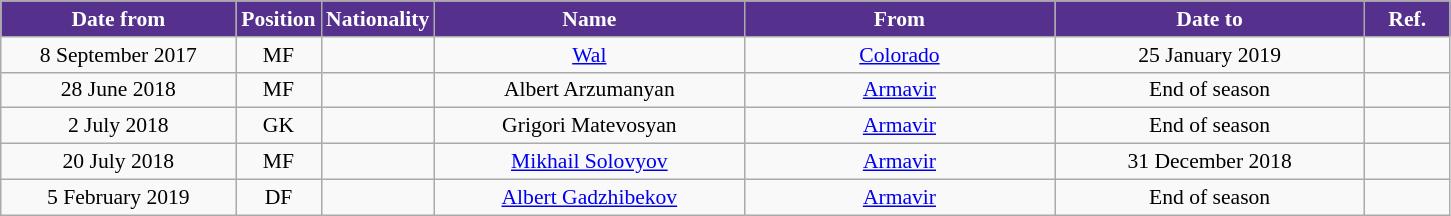<table class="wikitable"  style="text-align:center; font-size:90%; ">
<tr>
<th style="background:#55308D; color:white; width:150px;">Date from</th>
<th style="background:#55308D; color:white; width:50px;">Position</th>
<th style="background:#55308D; color:white; width:50px;">Nationality</th>
<th style="background:#55308D; color:white; width:200px;">Name</th>
<th style="background:#55308D; color:white; width:200px;">From</th>
<th style="background:#55308D; color:white; width:200px;">Date to</th>
<th style="background:#55308D; color:white; width:50px;">Ref.</th>
</tr>
<tr>
<td>8 September 2017</td>
<td>MF</td>
<td></td>
<td><a href='#'>Wal</a></td>
<td><a href='#'>Colorado</a></td>
<td>25 January 2019</td>
<td></td>
</tr>
<tr>
<td>28 June 2018</td>
<td>MF</td>
<td></td>
<td>Albert Arzumanyan</td>
<td><a href='#'>Armavir</a></td>
<td>End of season</td>
<td></td>
</tr>
<tr>
<td>2 July 2018</td>
<td>GK</td>
<td></td>
<td>Grigori Matevosyan</td>
<td><a href='#'>Armavir</a></td>
<td>End of season</td>
<td></td>
</tr>
<tr>
<td>20 July 2018</td>
<td>MF</td>
<td></td>
<td><a href='#'>Mikhail Solovyov</a></td>
<td><a href='#'>Armavir</a></td>
<td>31 December 2018</td>
<td></td>
</tr>
<tr>
<td>5 February 2019</td>
<td>DF</td>
<td></td>
<td><a href='#'>Albert Gadzhibekov</a></td>
<td><a href='#'>Armavir</a></td>
<td>End of season</td>
<td></td>
</tr>
</table>
